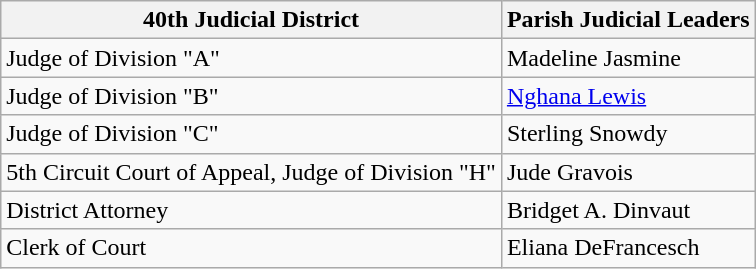<table class="wikitable">
<tr>
<th>40th Judicial District</th>
<th>Parish Judicial Leaders</th>
</tr>
<tr>
<td>Judge of Division "A"</td>
<td>Madeline Jasmine</td>
</tr>
<tr>
<td>Judge of Division "B"</td>
<td><a href='#'>Nghana Lewis</a></td>
</tr>
<tr>
<td>Judge of Division "C"</td>
<td>Sterling Snowdy</td>
</tr>
<tr>
<td>5th Circuit Court of Appeal, Judge of Division "H"</td>
<td>Jude Gravois</td>
</tr>
<tr>
<td>District Attorney</td>
<td>Bridget A. Dinvaut</td>
</tr>
<tr>
<td>Clerk of Court</td>
<td>Eliana DeFrancesch</td>
</tr>
</table>
